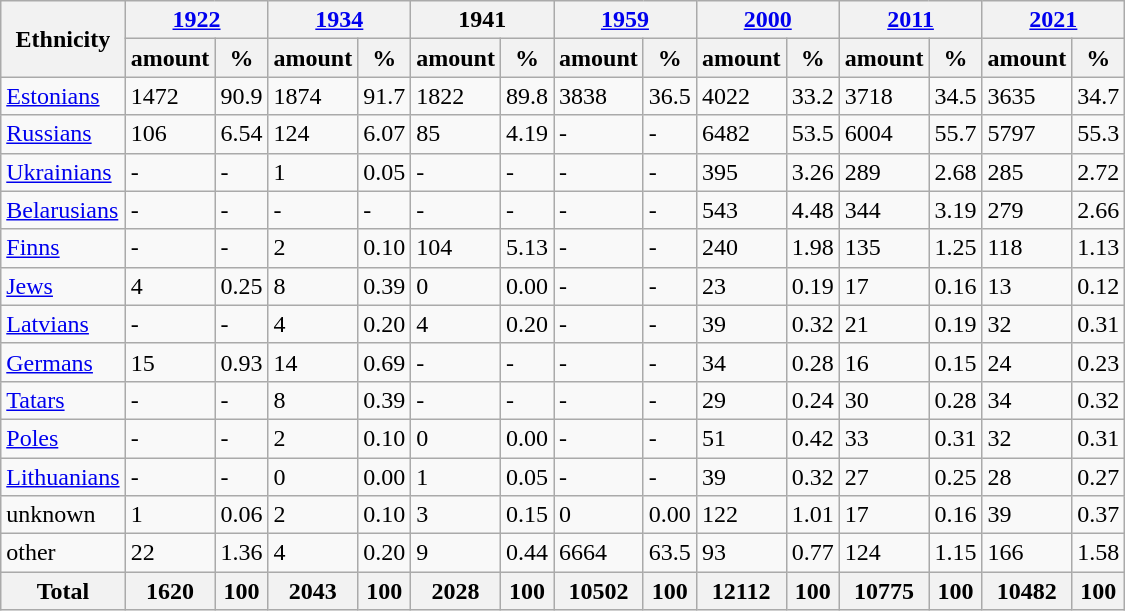<table class="wikitable sortable">
<tr>
<th rowspan="2">Ethnicity</th>
<th colspan="2"><a href='#'>1922</a></th>
<th colspan="2"><a href='#'>1934</a></th>
<th colspan="2">1941</th>
<th colspan="2"><a href='#'>1959</a></th>
<th colspan="2"><a href='#'>2000</a></th>
<th colspan="2"><a href='#'>2011</a></th>
<th colspan="2"><a href='#'>2021</a></th>
</tr>
<tr>
<th>amount</th>
<th>%</th>
<th>amount</th>
<th>%</th>
<th>amount</th>
<th>%</th>
<th>amount</th>
<th>%</th>
<th>amount</th>
<th>%</th>
<th>amount</th>
<th>%</th>
<th>amount</th>
<th>%</th>
</tr>
<tr>
<td><a href='#'>Estonians</a></td>
<td>1472</td>
<td>90.9</td>
<td>1874</td>
<td>91.7</td>
<td>1822</td>
<td>89.8</td>
<td>3838</td>
<td>36.5</td>
<td>4022</td>
<td>33.2</td>
<td>3718</td>
<td>34.5</td>
<td>3635</td>
<td>34.7</td>
</tr>
<tr>
<td><a href='#'>Russians</a></td>
<td>106</td>
<td>6.54</td>
<td>124</td>
<td>6.07</td>
<td>85</td>
<td>4.19</td>
<td>-</td>
<td>-</td>
<td>6482</td>
<td>53.5</td>
<td>6004</td>
<td>55.7</td>
<td>5797</td>
<td>55.3</td>
</tr>
<tr>
<td><a href='#'>Ukrainians</a></td>
<td>-</td>
<td>-</td>
<td>1</td>
<td>0.05</td>
<td>-</td>
<td>-</td>
<td>-</td>
<td>-</td>
<td>395</td>
<td>3.26</td>
<td>289</td>
<td>2.68</td>
<td>285</td>
<td>2.72</td>
</tr>
<tr>
<td><a href='#'>Belarusians</a></td>
<td>-</td>
<td>-</td>
<td>-</td>
<td>-</td>
<td>-</td>
<td>-</td>
<td>-</td>
<td>-</td>
<td>543</td>
<td>4.48</td>
<td>344</td>
<td>3.19</td>
<td>279</td>
<td>2.66</td>
</tr>
<tr>
<td><a href='#'>Finns</a></td>
<td>-</td>
<td>-</td>
<td>2</td>
<td>0.10</td>
<td>104</td>
<td>5.13</td>
<td>-</td>
<td>-</td>
<td>240</td>
<td>1.98</td>
<td>135</td>
<td>1.25</td>
<td>118</td>
<td>1.13</td>
</tr>
<tr>
<td><a href='#'>Jews</a></td>
<td>4</td>
<td>0.25</td>
<td>8</td>
<td>0.39</td>
<td>0</td>
<td>0.00</td>
<td>-</td>
<td>-</td>
<td>23</td>
<td>0.19</td>
<td>17</td>
<td>0.16</td>
<td>13</td>
<td>0.12</td>
</tr>
<tr>
<td><a href='#'>Latvians</a></td>
<td>-</td>
<td>-</td>
<td>4</td>
<td>0.20</td>
<td>4</td>
<td>0.20</td>
<td>-</td>
<td>-</td>
<td>39</td>
<td>0.32</td>
<td>21</td>
<td>0.19</td>
<td>32</td>
<td>0.31</td>
</tr>
<tr>
<td><a href='#'>Germans</a></td>
<td>15</td>
<td>0.93</td>
<td>14</td>
<td>0.69</td>
<td>-</td>
<td>-</td>
<td>-</td>
<td>-</td>
<td>34</td>
<td>0.28</td>
<td>16</td>
<td>0.15</td>
<td>24</td>
<td>0.23</td>
</tr>
<tr>
<td><a href='#'>Tatars</a></td>
<td>-</td>
<td>-</td>
<td>8</td>
<td>0.39</td>
<td>-</td>
<td>-</td>
<td>-</td>
<td>-</td>
<td>29</td>
<td>0.24</td>
<td>30</td>
<td>0.28</td>
<td>34</td>
<td>0.32</td>
</tr>
<tr>
<td><a href='#'>Poles</a></td>
<td>-</td>
<td>-</td>
<td>2</td>
<td>0.10</td>
<td>0</td>
<td>0.00</td>
<td>-</td>
<td>-</td>
<td>51</td>
<td>0.42</td>
<td>33</td>
<td>0.31</td>
<td>32</td>
<td>0.31</td>
</tr>
<tr>
<td><a href='#'>Lithuanians</a></td>
<td>-</td>
<td>-</td>
<td>0</td>
<td>0.00</td>
<td>1</td>
<td>0.05</td>
<td>-</td>
<td>-</td>
<td>39</td>
<td>0.32</td>
<td>27</td>
<td>0.25</td>
<td>28</td>
<td>0.27</td>
</tr>
<tr>
<td>unknown</td>
<td>1</td>
<td>0.06</td>
<td>2</td>
<td>0.10</td>
<td>3</td>
<td>0.15</td>
<td>0</td>
<td>0.00</td>
<td>122</td>
<td>1.01</td>
<td>17</td>
<td>0.16</td>
<td>39</td>
<td>0.37</td>
</tr>
<tr>
<td>other</td>
<td>22</td>
<td>1.36</td>
<td>4</td>
<td>0.20</td>
<td>9</td>
<td>0.44</td>
<td>6664</td>
<td>63.5</td>
<td>93</td>
<td>0.77</td>
<td>124</td>
<td>1.15</td>
<td>166</td>
<td>1.58</td>
</tr>
<tr>
<th>Total</th>
<th>1620</th>
<th>100</th>
<th>2043</th>
<th>100</th>
<th>2028</th>
<th>100</th>
<th>10502</th>
<th>100</th>
<th>12112</th>
<th>100</th>
<th>10775</th>
<th>100</th>
<th>10482</th>
<th>100</th>
</tr>
</table>
